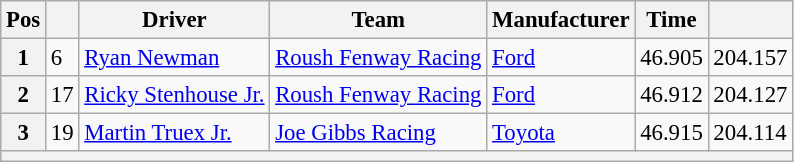<table class="wikitable" style="font-size:95%">
<tr>
<th>Pos</th>
<th></th>
<th>Driver</th>
<th>Team</th>
<th>Manufacturer</th>
<th>Time</th>
<th></th>
</tr>
<tr>
<th>1</th>
<td>6</td>
<td><a href='#'>Ryan Newman</a></td>
<td><a href='#'>Roush Fenway Racing</a></td>
<td><a href='#'>Ford</a></td>
<td>46.905</td>
<td>204.157</td>
</tr>
<tr>
<th>2</th>
<td>17</td>
<td><a href='#'>Ricky Stenhouse Jr.</a></td>
<td><a href='#'>Roush Fenway Racing</a></td>
<td><a href='#'>Ford</a></td>
<td>46.912</td>
<td>204.127</td>
</tr>
<tr>
<th>3</th>
<td>19</td>
<td><a href='#'>Martin Truex Jr.</a></td>
<td><a href='#'>Joe Gibbs Racing</a></td>
<td><a href='#'>Toyota</a></td>
<td>46.915</td>
<td>204.114</td>
</tr>
<tr>
<th colspan="7"></th>
</tr>
</table>
